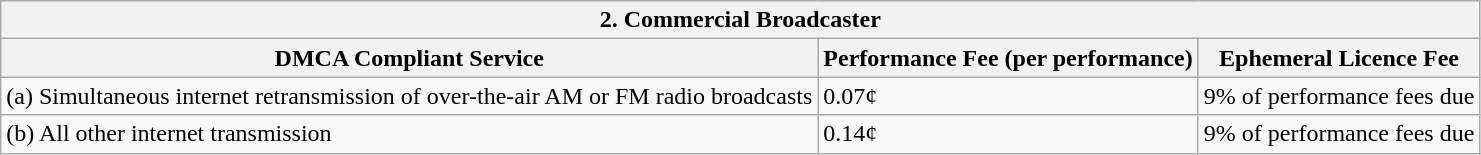<table class="wikitable">
<tr>
<th colspan="3">2.  <strong>Commercial Broadcaster</strong></th>
</tr>
<tr>
<th>DMCA Compliant Service</th>
<th>Performance Fee (per performance)</th>
<th>Ephemeral Licence Fee</th>
</tr>
<tr>
<td>(a) Simultaneous internet retransmission of over-the-air AM or FM radio broadcasts</td>
<td>0.07¢</td>
<td>9% of performance fees due</td>
</tr>
<tr>
<td>(b) All other internet transmission</td>
<td>0.14¢</td>
<td>9% of performance fees due</td>
</tr>
</table>
